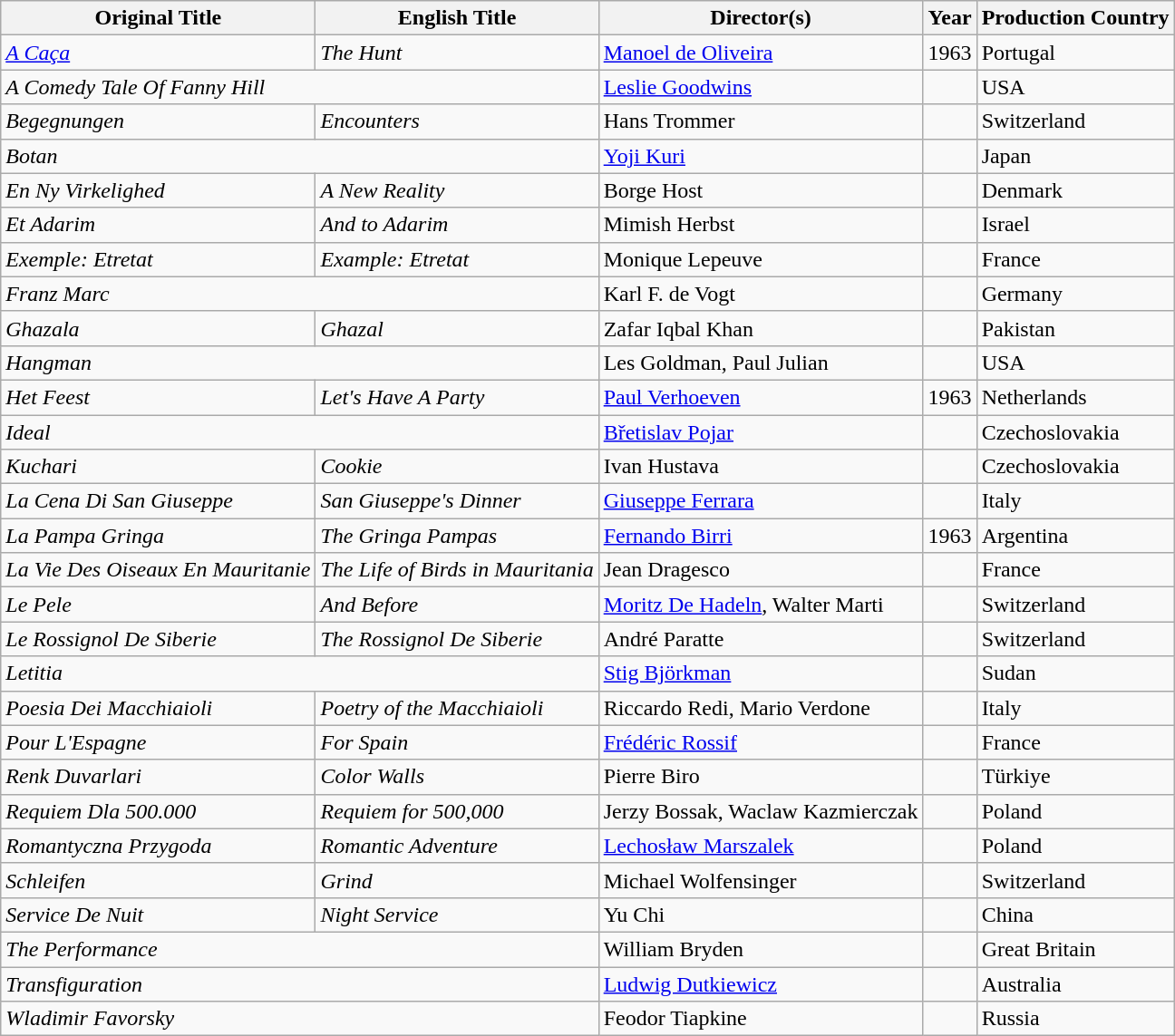<table class="wikitable sortable">
<tr>
<th>Original Title</th>
<th>English Title</th>
<th>Director(s)</th>
<th>Year</th>
<th>Production Country</th>
</tr>
<tr>
<td><em><a href='#'>A Caça</a></em></td>
<td><em>The Hunt</em></td>
<td><a href='#'>Manoel de Oliveira</a></td>
<td>1963</td>
<td>Portugal</td>
</tr>
<tr>
<td colspan="2"><em>A Comedy Tale Of Fanny Hill</em></td>
<td><a href='#'>Leslie Goodwins</a></td>
<td></td>
<td>USA</td>
</tr>
<tr>
<td><em>Begegnungen</em></td>
<td><em>Encounters</em></td>
<td>Hans Trommer</td>
<td></td>
<td>Switzerland</td>
</tr>
<tr>
<td colspan="2"><em>Botan</em></td>
<td><a href='#'>Yoji Kuri</a></td>
<td></td>
<td>Japan</td>
</tr>
<tr>
<td><em>En Ny Virkelighed</em></td>
<td><em>A New Reality</em></td>
<td>Borge Host</td>
<td></td>
<td>Denmark</td>
</tr>
<tr>
<td><em>Et Adarim</em></td>
<td><em>And to Adarim</em></td>
<td>Mimish Herbst</td>
<td></td>
<td>Israel</td>
</tr>
<tr>
<td><em>Exemple: Etretat</em></td>
<td><em>Example: Etretat</em></td>
<td>Monique Lepeuve</td>
<td></td>
<td>France</td>
</tr>
<tr>
<td colspan="2"><em>Franz Marc</em></td>
<td>Karl F. de Vogt</td>
<td></td>
<td>Germany</td>
</tr>
<tr>
<td><em>Ghazala</em></td>
<td><em>Ghazal</em></td>
<td>Zafar Iqbal Khan</td>
<td></td>
<td>Pakistan</td>
</tr>
<tr>
<td colspan="2"><em>Hangman</em></td>
<td>Les Goldman, Paul Julian</td>
<td></td>
<td>USA</td>
</tr>
<tr>
<td><em>Het Feest</em></td>
<td><em>Let's Have A Party</em></td>
<td><a href='#'>Paul Verhoeven</a></td>
<td>1963</td>
<td>Netherlands</td>
</tr>
<tr>
<td colspan="2"><em>Ideal</em></td>
<td><a href='#'>Břetislav Pojar</a></td>
<td></td>
<td>Czechoslovakia</td>
</tr>
<tr>
<td><em>Kuchari</em></td>
<td><em>Cookie</em></td>
<td>Ivan Hustava</td>
<td></td>
<td>Czechoslovakia</td>
</tr>
<tr>
<td><em>La Cena Di San Giuseppe</em></td>
<td><em>San Giuseppe's Dinner</em></td>
<td><a href='#'>Giuseppe Ferrara</a></td>
<td></td>
<td>Italy</td>
</tr>
<tr>
<td><em>La Pampa Gringa</em></td>
<td><em>The Gringa Pampas</em></td>
<td><a href='#'>Fernando Birri</a></td>
<td>1963</td>
<td>Argentina</td>
</tr>
<tr>
<td><em>La Vie Des Oiseaux En Mauritanie</em></td>
<td><em>The Life of Birds in Mauritania</em></td>
<td>Jean Dragesco</td>
<td></td>
<td>France</td>
</tr>
<tr>
<td><em>Le Pele</em></td>
<td><em>And Before</em></td>
<td><a href='#'>Moritz De Hadeln</a>, Walter Marti</td>
<td></td>
<td>Switzerland</td>
</tr>
<tr>
<td><em>Le Rossignol De Siberie</em></td>
<td><em>The Rossignol De Siberie</em></td>
<td>André Paratte</td>
<td></td>
<td>Switzerland</td>
</tr>
<tr>
<td colspan="2"><em>Letitia</em></td>
<td><a href='#'>Stig Björkman</a></td>
<td></td>
<td>Sudan</td>
</tr>
<tr>
<td><em>Poesia Dei Macchiaioli</em></td>
<td><em>Poetry of the Macchiaioli</em></td>
<td>Riccardo Redi, Mario Verdone</td>
<td></td>
<td>Italy</td>
</tr>
<tr>
<td><em>Pour L'Espagne</em></td>
<td><em>For Spain</em></td>
<td><a href='#'>Frédéric Rossif</a></td>
<td></td>
<td>France</td>
</tr>
<tr>
<td><em>Renk Duvarlari</em></td>
<td><em>Color Walls</em></td>
<td>Pierre Biro</td>
<td></td>
<td>Türkiye</td>
</tr>
<tr>
<td><em>Requiem Dla 500.000</em></td>
<td><em>Requiem for 500,000</em></td>
<td>Jerzy Bossak, Waclaw Kazmierczak</td>
<td></td>
<td>Poland</td>
</tr>
<tr>
<td><em>Romantyczna Przygoda</em></td>
<td><em>Romantic Adventure</em></td>
<td><a href='#'>Lechosław Marszalek</a></td>
<td></td>
<td>Poland</td>
</tr>
<tr>
<td><em>Schleifen</em></td>
<td><em>Grind</em></td>
<td>Michael Wolfensinger</td>
<td></td>
<td>Switzerland</td>
</tr>
<tr>
<td><em>Service De Nuit</em></td>
<td><em>Night Service</em></td>
<td>Yu Chi</td>
<td></td>
<td>China</td>
</tr>
<tr>
<td colspan="2"><em>The Performance</em></td>
<td>William Bryden</td>
<td></td>
<td>Great Britain</td>
</tr>
<tr>
<td colspan="2"><em>Transfiguration</em></td>
<td><a href='#'>Ludwig Dutkiewicz</a></td>
<td></td>
<td>Australia</td>
</tr>
<tr>
<td colspan="2"><em>Wladimir Favorsky</em></td>
<td>Feodor Tiapkine</td>
<td></td>
<td>Russia</td>
</tr>
</table>
